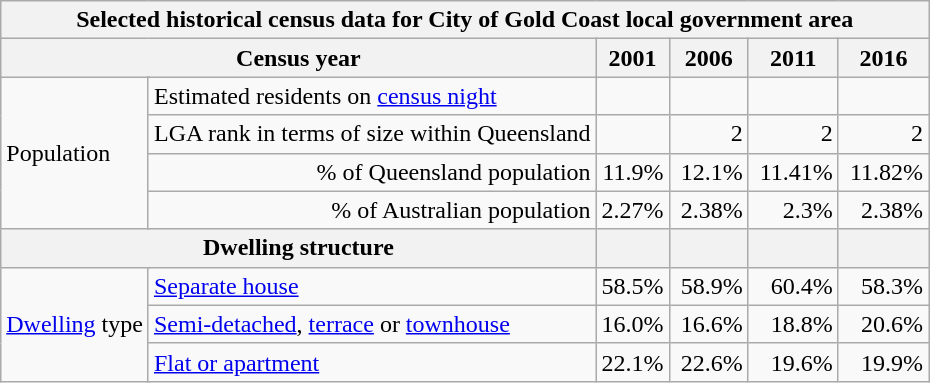<table class="wikitable">
<tr>
<th colspan=7>Selected historical census data for City of Gold Coast local government area</th>
</tr>
<tr>
<th colspan=3>Census year</th>
<th>2001</th>
<th>2006</th>
<th>2011</th>
<th>2016</th>
</tr>
<tr>
<td rowspan=4 colspan="2">Population</td>
<td>Estimated residents on <a href='#'>census night</a></td>
<td align="right"></td>
<td align="right"></td>
<td align="right"></td>
<td align="right"></td>
</tr>
<tr>
<td align="right">LGA rank in terms of size within Queensland</td>
<td align="right"></td>
<td align="right">2</td>
<td align="right"> 2</td>
<td align="right"> 2</td>
</tr>
<tr>
<td align="right">% of Queensland population</td>
<td align="right">11.9%</td>
<td align="right"> 12.1%</td>
<td align="right"> 11.41%</td>
<td align="right"> 11.82%</td>
</tr>
<tr>
<td align="right">% of Australian population</td>
<td align="right">2.27%</td>
<td align="right"> 2.38%</td>
<td align="right"> 2.3%</td>
<td align="right"> 2.38%</td>
</tr>
<tr>
<th colspan=3>Dwelling structure</th>
<th></th>
<th></th>
<th></th>
<th></th>
</tr>
<tr>
<td rowspan=4 colspan=2><a href='#'>Dwelling</a> type</td>
<td><a href='#'>Separate house</a></td>
<td align="right">58.5%</td>
<td align="right"> 58.9%</td>
<td align="right"> 60.4%</td>
<td align="right"> 58.3%</td>
</tr>
<tr>
<td><a href='#'>Semi-detached</a>, <a href='#'>terrace</a> or <a href='#'>townhouse</a></td>
<td align="right">16.0%</td>
<td align="right"> 16.6%</td>
<td align="right"> 18.8%</td>
<td align="right"> 20.6%</td>
</tr>
<tr>
<td><a href='#'>Flat or apartment</a></td>
<td align="right">22.1%</td>
<td align="right"> 22.6%</td>
<td align="right"> 19.6%</td>
<td align="right"> 19.9%</td>
</tr>
</table>
